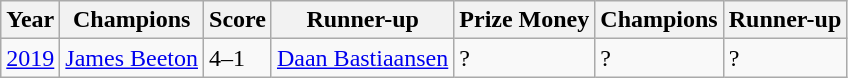<table class="wikitable">
<tr>
<th>Year</th>
<th>Champions</th>
<th>Score</th>
<th>Runner-up</th>
<th>Prize Money</th>
<th>Champions</th>
<th>Runner-up</th>
</tr>
<tr>
<td><a href='#'>2019</a></td>
<td> <a href='#'>James Beeton</a></td>
<td>4–1</td>
<td> <a href='#'>Daan Bastiaansen</a></td>
<td>?</td>
<td>?</td>
<td>?</td>
</tr>
</table>
